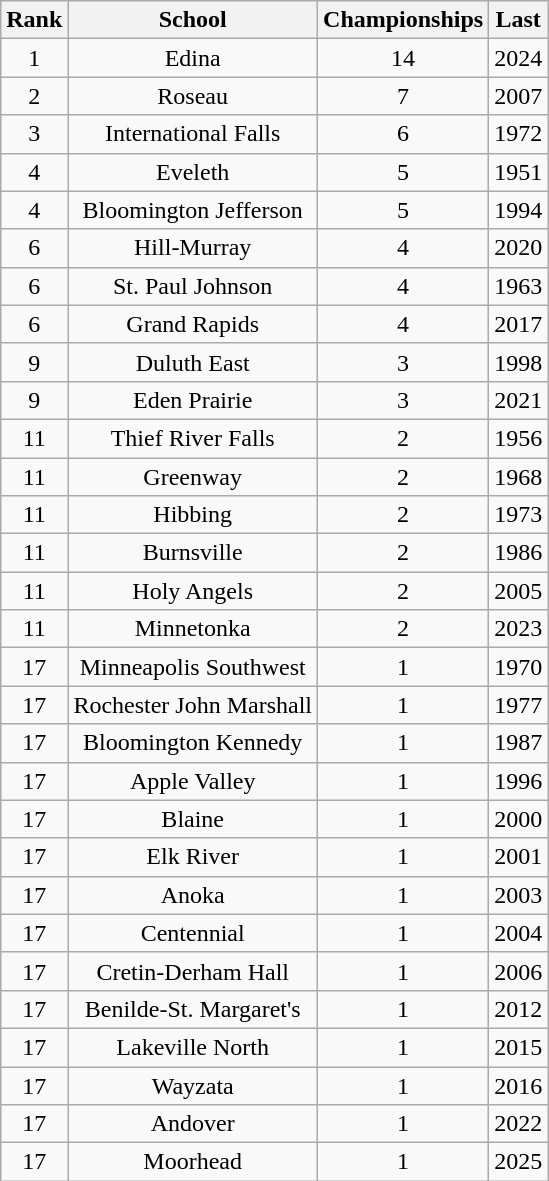<table class="wikitable plainrowheaders sortable" style="text-align:center;" border="1">
<tr>
<th scope="col">Rank</th>
<th scope="col">School</th>
<th scope="col">Championships</th>
<th scope="col">Last</th>
</tr>
<tr>
<td>1</td>
<td>Edina</td>
<td>14</td>
<td>2024</td>
</tr>
<tr>
<td>2</td>
<td>Roseau</td>
<td>7</td>
<td>2007</td>
</tr>
<tr>
<td>3</td>
<td>International Falls</td>
<td>6</td>
<td>1972</td>
</tr>
<tr>
<td>4</td>
<td>Eveleth</td>
<td>5</td>
<td>1951</td>
</tr>
<tr>
<td>4</td>
<td>Bloomington Jefferson</td>
<td>5</td>
<td>1994</td>
</tr>
<tr>
<td>6</td>
<td>Hill-Murray</td>
<td>4</td>
<td>2020</td>
</tr>
<tr>
<td>6</td>
<td>St. Paul Johnson</td>
<td>4</td>
<td>1963</td>
</tr>
<tr>
<td>6</td>
<td>Grand Rapids</td>
<td>4</td>
<td>2017</td>
</tr>
<tr>
<td>9</td>
<td>Duluth East</td>
<td>3</td>
<td>1998</td>
</tr>
<tr>
<td>9</td>
<td>Eden Prairie</td>
<td>3</td>
<td>2021</td>
</tr>
<tr>
<td>11</td>
<td>Thief River Falls</td>
<td>2</td>
<td>1956</td>
</tr>
<tr>
<td>11</td>
<td>Greenway</td>
<td>2</td>
<td>1968</td>
</tr>
<tr>
<td>11</td>
<td>Hibbing</td>
<td>2</td>
<td>1973</td>
</tr>
<tr>
<td>11</td>
<td>Burnsville</td>
<td>2</td>
<td>1986</td>
</tr>
<tr>
<td>11</td>
<td>Holy Angels</td>
<td>2</td>
<td>2005</td>
</tr>
<tr>
<td>11</td>
<td>Minnetonka</td>
<td>2</td>
<td>2023</td>
</tr>
<tr>
<td>17</td>
<td>Minneapolis Southwest</td>
<td>1</td>
<td>1970</td>
</tr>
<tr>
<td>17</td>
<td>Rochester John Marshall</td>
<td>1</td>
<td>1977</td>
</tr>
<tr>
<td>17</td>
<td>Bloomington Kennedy</td>
<td>1</td>
<td>1987</td>
</tr>
<tr>
<td>17</td>
<td>Apple Valley</td>
<td>1</td>
<td>1996</td>
</tr>
<tr>
<td>17</td>
<td>Blaine</td>
<td>1</td>
<td>2000</td>
</tr>
<tr>
<td>17</td>
<td>Elk River</td>
<td>1</td>
<td>2001</td>
</tr>
<tr>
<td>17</td>
<td>Anoka</td>
<td>1</td>
<td>2003</td>
</tr>
<tr>
<td>17</td>
<td>Centennial</td>
<td>1</td>
<td>2004</td>
</tr>
<tr>
<td>17</td>
<td>Cretin-Derham Hall</td>
<td>1</td>
<td>2006</td>
</tr>
<tr>
<td>17</td>
<td>Benilde-St. Margaret's</td>
<td>1</td>
<td>2012</td>
</tr>
<tr>
<td>17</td>
<td>Lakeville North</td>
<td>1</td>
<td>2015</td>
</tr>
<tr>
<td>17</td>
<td>Wayzata</td>
<td>1</td>
<td>2016</td>
</tr>
<tr>
<td>17</td>
<td>Andover</td>
<td>1</td>
<td>2022</td>
</tr>
<tr>
<td>17</td>
<td>Moorhead</td>
<td>1</td>
<td>2025</td>
</tr>
</table>
